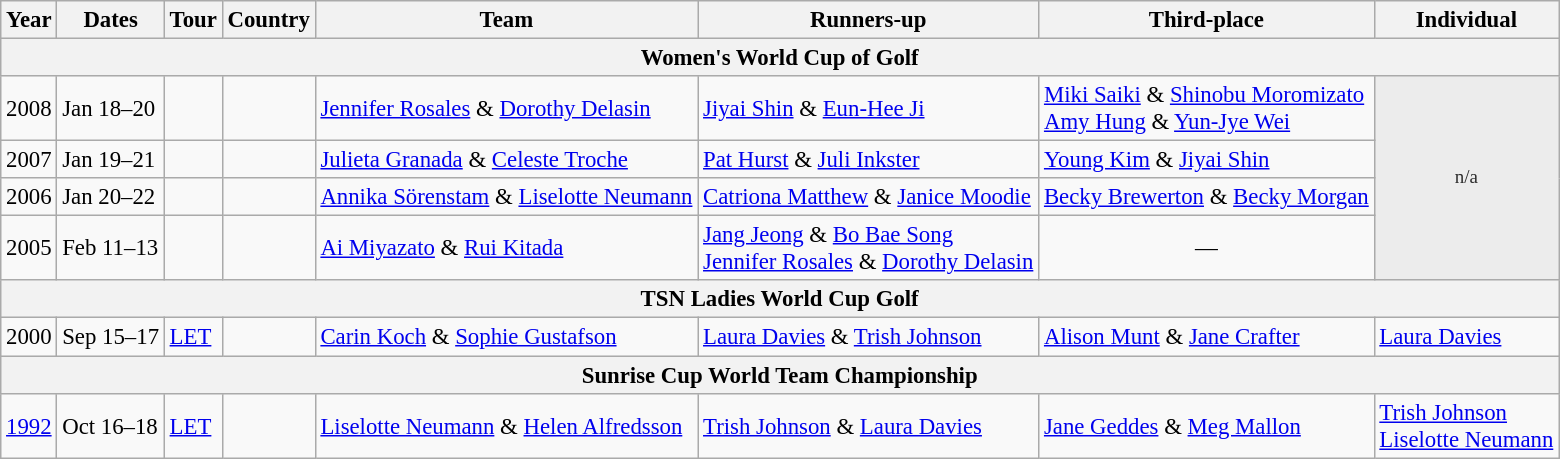<table class="wikitable" style="font-size:95%">
<tr>
<th>Year</th>
<th>Dates</th>
<th>Tour</th>
<th>Country</th>
<th>Team</th>
<th>Runners-up</th>
<th>Third-place</th>
<th>Individual</th>
</tr>
<tr>
<th colspan=8>Women's World Cup of Golf</th>
</tr>
<tr>
<td>2008</td>
<td>Jan 18–20</td>
<td></td>
<td></td>
<td><a href='#'>Jennifer Rosales</a> & <a href='#'>Dorothy Delasin</a></td>
<td> <a href='#'>Jiyai Shin</a> & <a href='#'>Eun-Hee Ji</a></td>
<td> <a href='#'>Miki Saiki</a> & <a href='#'>Shinobu Moromizato</a><br> <a href='#'>Amy Hung</a> & <a href='#'>Yun-Jye Wei</a></td>
<td rowspan=4 colspan=1 style="background: #ececec; color: #2C2C2C; vertical-align: middle; font-size: smaller; text-align: center; " class="table-na">n/a</td>
</tr>
<tr>
<td>2007</td>
<td>Jan 19–21</td>
<td></td>
<td></td>
<td><a href='#'>Julieta Granada</a> & <a href='#'>Celeste Troche</a></td>
<td> <a href='#'>Pat Hurst</a> & <a href='#'>Juli Inkster</a></td>
<td> <a href='#'>Young Kim</a> & <a href='#'>Jiyai Shin</a></td>
</tr>
<tr>
<td>2006</td>
<td>Jan 20–22</td>
<td></td>
<td></td>
<td><a href='#'>Annika Sörenstam</a> & <a href='#'>Liselotte Neumann</a></td>
<td> <a href='#'>Catriona Matthew</a> & <a href='#'>Janice Moodie</a></td>
<td> <a href='#'>Becky Brewerton</a> & <a href='#'>Becky Morgan</a></td>
</tr>
<tr>
<td>2005</td>
<td>Feb 11–13</td>
<td></td>
<td></td>
<td><a href='#'>Ai Miyazato</a> & <a href='#'>Rui Kitada</a></td>
<td> <a href='#'>Jang Jeong</a> & <a href='#'>Bo Bae Song</a><br> <a href='#'>Jennifer Rosales</a> & <a href='#'>Dorothy Delasin</a></td>
<td align=center>—</td>
</tr>
<tr>
<th colspan=8>TSN Ladies World Cup Golf</th>
</tr>
<tr>
<td>2000</td>
<td>Sep 15–17</td>
<td><a href='#'>LET</a></td>
<td></td>
<td><a href='#'>Carin Koch</a> & <a href='#'>Sophie Gustafson</a></td>
<td> <a href='#'>Laura Davies</a> & <a href='#'>Trish Johnson</a></td>
<td> <a href='#'>Alison Munt</a> & <a href='#'>Jane Crafter</a></td>
<td> <a href='#'>Laura Davies</a></td>
</tr>
<tr>
<th colspan=8>Sunrise Cup World Team Championship</th>
</tr>
<tr>
<td><a href='#'>1992</a></td>
<td>Oct 16–18</td>
<td><a href='#'>LET</a></td>
<td></td>
<td><a href='#'>Liselotte Neumann</a> & <a href='#'>Helen Alfredsson</a></td>
<td> <a href='#'>Trish Johnson</a> & <a href='#'>Laura Davies</a></td>
<td> <a href='#'>Jane Geddes</a> & <a href='#'>Meg Mallon</a></td>
<td> <a href='#'>Trish Johnson</a><br> <a href='#'>Liselotte Neumann</a></td>
</tr>
</table>
